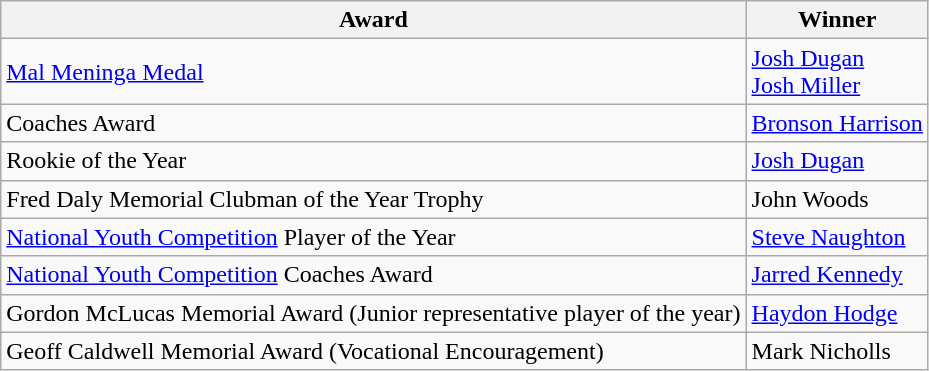<table class="wikitable">
<tr>
<th>Award</th>
<th>Winner</th>
</tr>
<tr>
<td><a href='#'>Mal Meninga Medal</a></td>
<td><a href='#'>Josh Dugan</a> <br> <a href='#'>Josh Miller</a></td>
</tr>
<tr>
<td>Coaches Award</td>
<td><a href='#'>Bronson Harrison</a></td>
</tr>
<tr>
<td>Rookie of the Year</td>
<td><a href='#'>Josh Dugan</a></td>
</tr>
<tr>
<td>Fred Daly Memorial Clubman of the Year Trophy</td>
<td>John Woods</td>
</tr>
<tr>
<td><a href='#'>National Youth Competition</a> Player of the Year</td>
<td><a href='#'>Steve Naughton</a></td>
</tr>
<tr>
<td><a href='#'>National Youth Competition</a> Coaches Award</td>
<td><a href='#'>Jarred Kennedy</a></td>
</tr>
<tr>
<td>Gordon McLucas Memorial Award (Junior representative player of the year)</td>
<td><a href='#'>Haydon Hodge</a></td>
</tr>
<tr>
<td>Geoff Caldwell Memorial Award (Vocational Encouragement)</td>
<td>Mark Nicholls</td>
</tr>
</table>
